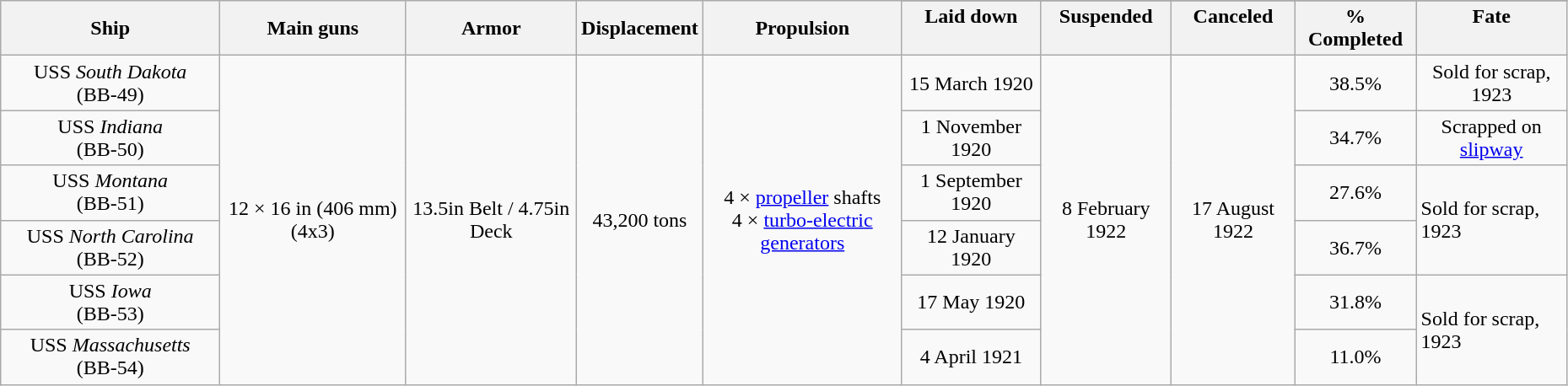<table class="wikitable" style="width:98%;">
<tr valign="center">
<th scope="col" rowspan="2" style="text-align:center; width:14%;">Ship</th>
<th scope="col" style="text-align:center;" rowspan="2">Main guns</th>
<th scope="col" style="text-align:center;" rowspan="2">Armor</th>
<th scope="col" style="text-align:center;" rowspan="2">Displacement</th>
<th scope="col" style="text-align:center;" rowspan="2">Propulsion</th>
</tr>
<tr valign="top">
<th scope="col" style="text-align:center;">Laid down</th>
<th scope="col" style="text-align:center;">Suspended</th>
<th scope="col" style="text-align:center;">Canceled</th>
<th scope="col" style="text-align:center;">% Completed</th>
<th scope="col" style="text-align:center;">Fate</th>
</tr>
<tr>
<td style="text-align:center">USS <em>South Dakota</em><br>(BB-49)</td>
<td style="text-align:center;" rowspan="6">12 × 16 in (406 mm) (4x3)</td>
<td style="text-align:center;" rowspan="6">13.5in Belt / 4.75in Deck</td>
<td style="text-align:center;" rowspan="6">43,200 tons</td>
<td style="text-align:center;" rowspan="6">4 × <a href='#'>propeller</a> shafts<br>4 × <a href='#'>turbo-electric generators</a></td>
<td style="text-align:center">15 March 1920</td>
<td style="text-align:center;" rowspan="6">8 February 1922</td>
<td style="text-align:center;" rowspan="6">17 August 1922</td>
<td style="text-align:center">38.5%</td>
<td style="text-align:center">Sold for scrap,  1923</td>
</tr>
<tr>
<td style="text-align:center">USS <em>Indiana</em><br>(BB-50)</td>
<td style="text-align:center">1 November 1920</td>
<td style="text-align:center">34.7%</td>
<td style="text-align:center">Scrapped on <a href='#'>slipway</a></td>
</tr>
<tr>
<td style="text-align:center">USS <em>Montana</em><br>(BB-51)</td>
<td style="text-align:center">1 September 1920</td>
<td style="text-align:center">27.6%</td>
<td rowspan=2>Sold for scrap,  1923</td>
</tr>
<tr>
<td style="text-align:center">USS <em>North Carolina</em><br>(BB-52)</td>
<td style="text-align:center">12 January 1920</td>
<td style="text-align:center">36.7%</td>
</tr>
<tr>
<td style="text-align:center">USS <em>Iowa</em><br>(BB-53)</td>
<td style="text-align:center">17 May 1920</td>
<td style="text-align:center">31.8%</td>
<td rowspan=2>Sold for scrap,  1923</td>
</tr>
<tr>
<td style="text-align:center">USS <em>Massachusetts</em><br>(BB-54)</td>
<td style="text-align:center">4 April 1921</td>
<td style="text-align:center">11.0%</td>
</tr>
</table>
